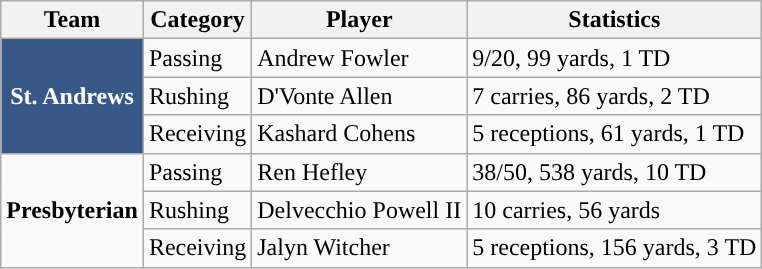<table class="wikitable">
<tr>
<th>Team</th>
<th>Category</th>
<th>Player</th>
<th>Statistics</th>
</tr>
<tr>
<td rowspan=3 style="background:#385988; color:#ffffff; text-align:center;"><strong>St. Andrews</strong></td>
<td>Passing</td>
<td>Andrew Fowler</td>
<td>9/20, 99 yards, 1 TD</td>
</tr>
<tr>
<td>Rushing</td>
<td>D'Vonte Allen</td>
<td>7 carries, 86 yards, 2 TD</td>
</tr>
<tr>
<td>Receiving</td>
<td>Kashard Cohens</td>
<td>5 receptions, 61 yards, 1 TD</td>
</tr>
<tr>
<td rowspan=3><strong>Presbyterian</strong></td>
<td>Passing</td>
<td>Ren Hefley</td>
<td>38/50, 538 yards, 10 TD</td>
</tr>
<tr>
<td>Rushing</td>
<td>Delvecchio Powell II</td>
<td>10 carries, 56 yards</td>
</tr>
<tr>
<td>Receiving</td>
<td>Jalyn Witcher</td>
<td>5 receptions, 156 yards, 3 TD</td>
</tr>
</table>
